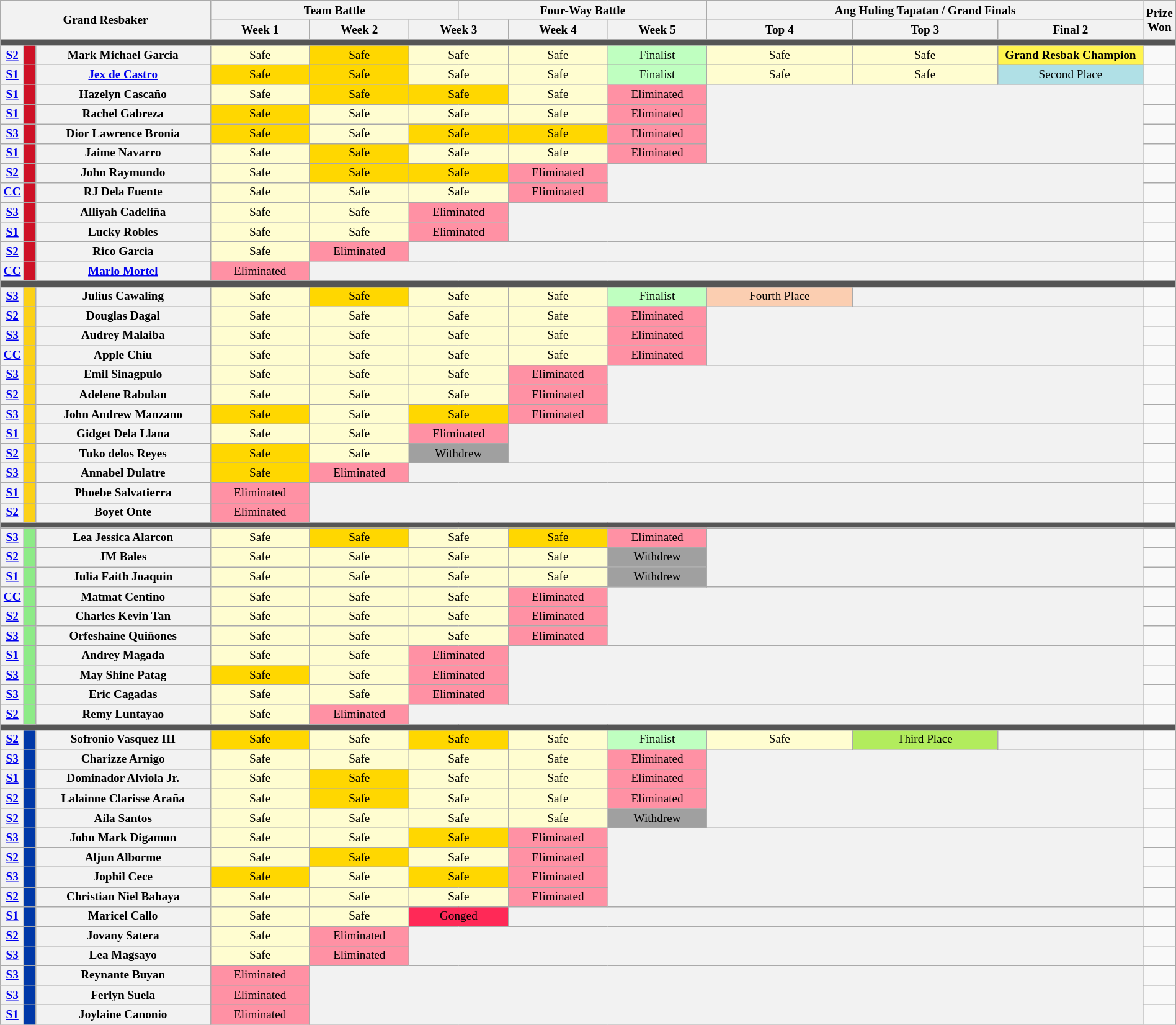<table class="wikitable mw-collapsible mw-collapsed" style="width:100%;text-align:center;font-size:80%;">
<tr>
<th colspan="3" rowspan="2">Grand Resbaker</th>
<th colspan="3">Team Battle</th>
<th colspan="3">Four-Way Battle</th>
<th colspan="3">Ang Huling Tapatan / Grand Finals</th>
<th rowspan="2">Prize Won</th>
</tr>
<tr>
<th width="8.5%">Week 1</th>
<th width="8.5%">Week 2</th>
<th colspan="2" width="8.5%">Week 3</th>
<th width="8.5%">Week 4</th>
<th width="8.5%">Week 5</th>
<th width="12.5%">Top 4</th>
<th width="12.5%">Top 3</th>
<th width="12.5%">Final 2</th>
</tr>
<tr>
<th colspan="13" style="background-color:#555"></th>
</tr>
<tr>
<th><a href='#'>S2</a></th>
<th width="01%" style="background-color:#CE1126"></th>
<th width="15%">Mark Michael Garcia</th>
<td style="background-color:#FFFDD0;">Safe</td>
<td style="background-color:gold;">Safe </td>
<td colspan="2" style="background-color:#FFFDD0">Safe</td>
<td style="background-color:#FFFDD0">Safe</td>
<td style="background-color:#bfffc0;">Finalist</td>
<td style="background-color:#FFFDD0">Safe</td>
<td style="background-color:#FFFDD0">Safe</td>
<td style="background-color:#fff44f"><strong>Grand Resbak Champion</strong></td>
<td></td>
</tr>
<tr>
<th><a href='#'>S1</a></th>
<th width="01%" style="background-color:#CE1126"></th>
<th width="15%"><a href='#'>Jex de Castro</a></th>
<td style="background-color:gold;">Safe </td>
<td style="background-color:gold;">Safe </td>
<td colspan="2" style="background-color:#FFFDD0">Safe</td>
<td style="background-color:#FFFDD0">Safe</td>
<td style="background-color:#bfffc0;">Finalist</td>
<td style="background-color:#FFFDD0">Safe</td>
<td style="background-color:#FFFDD0">Safe</td>
<td style="background-color:#b0e0e6">Second Place</td>
<td></td>
</tr>
<tr>
<th><a href='#'>S1</a></th>
<th width="01%" style="background-color:#CE1126"></th>
<th width="15%">Hazelyn Cascaño</th>
<td style="background-color:#FFFDD0;">Safe</td>
<td style="background-color:gold;">Safe </td>
<td colspan="2" style="background-color:gold">Safe </td>
<td style="background-color:#FFFDD0">Safe</td>
<td style="background-color:#ff91a4;">Eliminated</td>
<th colspan="3" rowspan="4"></th>
<td></td>
</tr>
<tr>
<th><a href='#'>S1</a></th>
<th width="01%" style="background-color:#CE1126"></th>
<th width="15%">Rachel Gabreza</th>
<td style="background-color:gold;">Safe </td>
<td style="background-color:#FFFDD0;">Safe</td>
<td colspan="2" style="background-color:#FFFDD0">Safe</td>
<td style="background-color:#FFFDD0">Safe</td>
<td style="background-color:#ff91a4;">Eliminated</td>
<td></td>
</tr>
<tr>
<th><a href='#'>S3</a></th>
<th width="01%" style="background-color:#CE1126"></th>
<th width="15%">Dior Lawrence Bronia</th>
<td style="background-color:gold;">Safe </td>
<td style="background-color:#FFFDD0;">Safe</td>
<td colspan="2" style="background-color:gold">Safe </td>
<td style="background-color:gold">Safe </td>
<td style="background-color:#ff91a4;">Eliminated  </td>
<td></td>
</tr>
<tr>
<th><a href='#'>S1</a></th>
<th width="01%" style="background-color:#CE1126"></th>
<th width="15%">Jaime Navarro</th>
<td style="background-color:#FFFDD0;">Safe</td>
<td style="background-color:gold;">Safe </td>
<td colspan="2" style="background-color:#FFFDD0">Safe</td>
<td style="background-color:#FFFDD0">Safe</td>
<td style="background-color:#FF91A4;">Eliminated</td>
<td></td>
</tr>
<tr>
<th><a href='#'>S2</a></th>
<th width="01%" style="background-color:#ce1126"></th>
<th width="15%">John Raymundo</th>
<td style="background-color:#FFFDD0;">Safe</td>
<td style="background-color:gold;">Safe </td>
<td colspan="2" style="background-color:gold;">Safe </td>
<td style="background-color:#FF91A4;">Eliminated</td>
<th colspan="4" rowspan="2"></th>
<td></td>
</tr>
<tr>
<th><a href='#'>CC</a></th>
<th width="01%" style="background-color:#CE1126"></th>
<th width="15%">RJ Dela Fuente</th>
<td style="background-color:#FFFDD0;">Safe</td>
<td style="background-color:#FFFDD0;">Safe</td>
<td colspan="2" style="background-color:#FFFDD0;">Safe</td>
<td style="background-color:#FF91A4;">Eliminated </td>
<td></td>
</tr>
<tr>
<th><a href='#'>S3</a></th>
<th width="01%" style="background-color:#CE1126"></th>
<th width="15%">Alliyah Cadeliña</th>
<td style="background-color:#FFFDD0;">Safe</td>
<td style="background-color:#FFFDD0;">Safe</td>
<td colspan="2" style="background-color:#FF91A4;">Eliminated</td>
<th colspan="5" rowspan="2"></th>
<td></td>
</tr>
<tr>
<th><a href='#'>S1</a></th>
<th width="01%" style="background-color:#CE1126"></th>
<th width="15%">Lucky Robles</th>
<td style="background-color:#FFFDD0;">Safe</td>
<td style="background-color:#FFFDD0;">Safe</td>
<td colspan="2" style="background-color:#FF91A4;">Eliminated</td>
<td></td>
</tr>
<tr>
<th><a href='#'>S2</a></th>
<th width="01%" style="background-color:#CE1126"></th>
<th width="15%">Rico Garcia</th>
<td style="background-color:#FFFDD0;">Safe</td>
<td style="background-color:#FF91A4;">Eliminated</td>
<th colspan="7"></th>
<td></td>
</tr>
<tr>
<th><a href='#'>CC</a></th>
<th width="01%" style="background-color:#CE1126"></th>
<th width="15%"><a href='#'>Marlo Mortel</a></th>
<td style="background-color:#FF91A4;">Eliminated</td>
<th colspan="8"></th>
<td></td>
</tr>
<tr>
<th colspan="13" style="background-color:#555"></th>
</tr>
<tr>
<th><a href='#'>S3</a></th>
<th width="01%" style="background-color:#FCD116"></th>
<th width="15%">Julius Cawaling</th>
<td style="background-color:#FFFDD0;">Safe</td>
<td style="background-color:gold;">Safe </td>
<td colspan="2" style="background-color:#FFFDD0">Safe</td>
<td style="background-color:#FFFDD0">Safe</td>
<td style="background-color:#bfffc0;">Finalist </td>
<td style="background-color:#fbceb1;">Fourth Place</td>
<th colspan="2"></th>
<td></td>
</tr>
<tr>
<th><a href='#'>S2</a></th>
<th width="01%" style="background-color:#FCD116"></th>
<th width="15%">Douglas Dagal</th>
<td style="background-color:#FFFDD0;">Safe</td>
<td style="background-color:#FFFDD0;">Safe</td>
<td colspan="2" style="background-color:#FFFDD0">Safe</td>
<td style="background-color:#FFFDD0">Safe</td>
<td style="background-color:#FF91A4;">Eliminated</td>
<th colspan="3" rowspan="3"></th>
<td></td>
</tr>
<tr>
<th><a href='#'>S3</a></th>
<th width="01%" style="background-color:#FCD116"></th>
<th width="15%">Audrey Malaiba</th>
<td style="background-color:#FFFDD0;">Safe</td>
<td style="background-color:#FFFDD0;">Safe</td>
<td colspan="2" style="background-color:#FFFDD0">Safe</td>
<td style="background-color:#FFFDD0">Safe</td>
<td style="background-color:#FF91A4;">Eliminated</td>
<td></td>
</tr>
<tr>
<th><a href='#'>CC</a></th>
<th width="01%" style="background-color:#FCD116"></th>
<th width="15%">Apple Chiu</th>
<td style="background-color:#FFFDD0;">Safe</td>
<td style="background-color:#FFFDD0;">Safe</td>
<td colspan="2" style="background-color:#FFFDD0">Safe</td>
<td style="background-color:#FFFDD0">Safe</td>
<td style="background-color:#FF91A4;">Eliminated</td>
<td></td>
</tr>
<tr>
<th><a href='#'>S3</a></th>
<th width="01%" style="background-color:#FCD116;"></th>
<th width="15%">Emil Sinagpulo</th>
<td style="background-color:#FFFDD0;">Safe</td>
<td style="background-color:#FFFDD0;">Safe</td>
<td colspan="2" style="background-color:#FFFDD0;">Safe</td>
<td style="background-color:#FF91A4;">Eliminated</td>
<th colspan="4" rowspan="3"></th>
<td></td>
</tr>
<tr>
<th><a href='#'>S2</a></th>
<th width="01%" style="background-color:#fcd116"></th>
<th width="15%">Adelene Rabulan</th>
<td style="background-color:#FFFDD0;">Safe</td>
<td style="background-color:#FFFDD0;">Safe</td>
<td colspan="2" style="background-color:#FFFDD0;">Safe</td>
<td style="background-color:#FF91A4;">Eliminated</td>
<td></td>
</tr>
<tr>
<th><a href='#'>S3</a></th>
<th width="01%" style="background-color:#FCD116"></th>
<th width="15%">John Andrew Manzano</th>
<td style="background-color:gold;">Safe </td>
<td style="background-color:#FFFDD0;">Safe</td>
<td colspan="2" style="background-color:gold;">Safe </td>
<td style="background-color:#FF91A4;">Eliminated </td>
<td></td>
</tr>
<tr>
<th><a href='#'>S1</a></th>
<th width="01%" style="background-color:#FCD116"></th>
<th width="15%">Gidget Dela Llana</th>
<td style="background-color:#FFFDD0;">Safe</td>
<td style="background-color:#FFFDD0;">Safe</td>
<td colspan="2" style="background-color:#FF91A4;">Eliminated </td>
<th colspan="5" rowspan="2"></th>
<td></td>
</tr>
<tr>
<th><a href='#'>S2</a></th>
<th width="01%" style="background-color:#fcd116"></th>
<th width="15%">Tuko delos Reyes</th>
<td style="background-color:gold;">Safe </td>
<td rowspan="1" style="background-color:#FFFDD0;">Safe</td>
<td colspan="2" style="background-color:#a0a0a0;">Withdrew</td>
<td></td>
</tr>
<tr>
<th><a href='#'>S3</a></th>
<th width="01%" style="background-color:#FCD116"></th>
<th width="15%">Annabel Dulatre</th>
<td style="background-color:gold;">Safe </td>
<td style="background-color:#FF91A4;">Eliminated</td>
<th colspan="7"></th>
<td></td>
</tr>
<tr>
<th><a href='#'>S1</a></th>
<th width="01%" style="background-color:#FCD116"></th>
<th width="15%">Phoebe Salvatierra</th>
<td style="background-color:#FF91A4;">Eliminated</td>
<th colspan="8" rowspan="2"></th>
<td></td>
</tr>
<tr>
<th><a href='#'>S2</a></th>
<th width="01%" style="background-color:#FCD116"></th>
<th width="15%">Boyet Onte</th>
<td style="background-color:#FF91A4;">Eliminated</td>
<td></td>
</tr>
<tr>
<th colspan="13" style="background-color:#555"></th>
</tr>
<tr>
<th><a href='#'>S3</a></th>
<th width="01%" style="background-color:#8deb87"></th>
<th width="15%">Lea Jessica Alarcon</th>
<td style="background-color:#FFFDD0;">Safe</td>
<td style="background-color:gold;">Safe </td>
<td colspan="2" style="background-color:#FFFDD0">Safe</td>
<td style="background-color:gold">Safe </td>
<td style="background-color:#ff91a4;">Eliminated  </td>
<th colspan="3" rowspan="3"></th>
<td></td>
</tr>
<tr>
<th><a href='#'>S2</a></th>
<th width="01%" style="background-color:#8deb87"></th>
<th width="15%">JM Bales</th>
<td style="background-color:#FFFDD0;">Safe</td>
<td style="background-color:#FFFDD0;">Safe</td>
<td colspan="2" style="background-color:#FFFDD0">Safe</td>
<td style="background-color:#FFFDD0">Safe</td>
<td style="background-color:#a0a0a0;">Withdrew</td>
<td></td>
</tr>
<tr>
<th><a href='#'>S1</a></th>
<th width="01%" style="background-color:#8deb87"></th>
<th width="15%">Julia Faith Joaquin</th>
<td style="background-color:#FFFDD0;">Safe</td>
<td style="background-color:#FFFDD0;">Safe</td>
<td colspan="2" style="background-color:#FFFDD0">Safe</td>
<td style="background-color:#FFFDD0">Safe</td>
<td style="background-color:#a0a0a0;">Withdrew</td>
<td></td>
</tr>
<tr>
<th><a href='#'>CC</a></th>
<th width="01%" style="background-color:#8deb87"></th>
<th width="15%">Matmat Centino</th>
<td style="background-color:#FFFDD0;">Safe</td>
<td style="background-color:#FFFDD0;">Safe</td>
<td colspan="2" style="background-color:#FFFDD0;">Safe</td>
<td style="background-color:#FF91A4;">Eliminated</td>
<th colspan="4" rowspan="3"></th>
<td></td>
</tr>
<tr>
<th><a href='#'>S2</a></th>
<th width="01%" style="background-color:#8deb87"></th>
<th width="15%">Charles Kevin Tan</th>
<td style="background-color:#FFFDD0;">Safe</td>
<td style="background-color:#FFFDD0;">Safe</td>
<td colspan="2" style="background-color:#FFFDD0;">Safe</td>
<td style="background-color:#FF91A4;">Eliminated</td>
<td></td>
</tr>
<tr>
<th><a href='#'>S3</a></th>
<th width="01%" style="background-color:#8deb87"></th>
<th width="15%">Orfeshaine Quiñones</th>
<td style="background-color:#FFFDD0;">Safe</td>
<td style="background-color:#FFFDD0;">Safe</td>
<td colspan="2" style="background-color:#FFFDD0;">Safe</td>
<td style="background-color:#FF91A4;">Eliminated</td>
<td></td>
</tr>
<tr>
<th><a href='#'>S1</a></th>
<th width="01%" style="background-color:#8deb87"></th>
<th width="15%">Andrey Magada</th>
<td style="background-color:#FFFDD0;">Safe</td>
<td style="background-color:#FFFDD0;">Safe</td>
<td colspan="2" style="background-color:#FF91A4;">Eliminated </td>
<th colspan="5" rowspan="3"></th>
<td></td>
</tr>
<tr>
<th><a href='#'>S3</a></th>
<th width="01%" style="background-color:#8deb87"></th>
<th width="15%">May Shine Patag</th>
<td style="background-color:gold;">Safe </td>
<td style="background-color:#FFFDD0;">Safe</td>
<td colspan="2" style="background-color:#FF91A4;">Eliminated</td>
<td></td>
</tr>
<tr>
<th><a href='#'>S3</a></th>
<th width="01%" style="background-color:#8deb87"></th>
<th width="15%">Eric Cagadas</th>
<td style="background-color:#FFFDD0;">Safe</td>
<td style="background-color:#FFFDD0;">Safe</td>
<td colspan="2" style="background-color:#FF91A4;">Eliminated</td>
<td></td>
</tr>
<tr>
<th><a href='#'>S2</a></th>
<th width="01%" style="background-color:#8deb87"></th>
<th width="15%">Remy Luntayao</th>
<td style="background-color:#FFFDD0;">Safe</td>
<td style="background-color:#FF91A4;">Eliminated</td>
<th colspan="7"></th>
<td></td>
</tr>
<tr>
<th colspan="13" style="background-color:#555"></th>
</tr>
<tr>
<th><a href='#'>S2</a></th>
<th width="01%" style="background-color:#0038A8"></th>
<th width="15%">Sofronio Vasquez III</th>
<td style="background-color:gold;">Safe </td>
<td style="background-color:#FFFDD0;">Safe</td>
<td colspan="2" style="background-color:gold">Safe </td>
<td style="background-color:#FFFDD0">Safe</td>
<td style="background-color:#bfffc0;">Finalist</td>
<td style="background-color:#FFFDD0">Safe</td>
<td style="background-color:#B2EC5D">Third Place</td>
<th></th>
<td></td>
</tr>
<tr>
<th><a href='#'>S3</a></th>
<th width="01%" style="background-color:#0038A8"></th>
<th width="15%">Charizze Arnigo</th>
<td style="background-color:#FFFDD0;">Safe</td>
<td style="background-color:#FFFDD0;">Safe</td>
<td colspan="2" style="background-color:#FFFDD0">Safe</td>
<td style="background-color:#FFFDD0">Safe</td>
<td style="background-color:#ff91a4;">Eliminated </td>
<th colspan="3" rowspan="4"></th>
<td></td>
</tr>
<tr>
<th width="02%"><a href='#'>S1</a></th>
<th width="01%" style="background-color:#0038A8"></th>
<th width="13%">Dominador Alviola Jr.</th>
<td style="background-color:#FFFDD0;">Safe</td>
<td style="background-color:gold;">Safe </td>
<td colspan="2" style="background-color:#FFFDD0;">Safe</td>
<td style="background-color:#FFFDD0">Safe</td>
<td style="background-color:#ff91a4;">Eliminated </td>
<td></td>
</tr>
<tr>
<th><a href='#'>S2</a></th>
<th width="01%" style="background-color:#0038A8"></th>
<th width="15%">Lalainne Clarisse Araña</th>
<td style="background-color:#FFFDD0;">Safe</td>
<td style="background-color:gold;">Safe </td>
<td colspan="2" style="background-color:#FFFDD0">Safe</td>
<td style="background-color:#FFFDD0">Safe</td>
<td style="background-color:#FF91a4;">Eliminated</td>
<td></td>
</tr>
<tr>
<th><a href='#'>S2</a></th>
<th width="01%" style="background-color:#0038A8"></th>
<th width="15%">Aila Santos</th>
<td style="background-color:#FFFDD0;">Safe</td>
<td style="background-color:#FFFDD0;">Safe</td>
<td colspan="2" style="background-color:#FFFDD0">Safe</td>
<td style="background-color:#FFFDD0">Safe</td>
<td style="background-color:#a0a0a0;">Withdrew</td>
<td></td>
</tr>
<tr>
<th><a href='#'>S3</a></th>
<th width="01%" style="background-color:#0038A8"></th>
<th width="15%">John Mark Digamon</th>
<td style="background-color:#FFFDD0;">Safe</td>
<td style="background-color:#FFFDD0;">Safe</td>
<td colspan="2" style="background-color:gold;">Safe </td>
<td style="background-color:#FF91A4;">Eliminated</td>
<th colspan="4" rowspan="4"></th>
<td></td>
</tr>
<tr>
<th><a href='#'>S2</a></th>
<th style="background-color:#0038a8;"></th>
<th>Aljun Alborme</th>
<td style="background-color:#FFFDD0;">Safe</td>
<td style="background-color:gold;">Safe </td>
<td colspan="2" style="background-color:#FFFDD0;">Safe</td>
<td style="background-color:#FF91A4;">Eliminated </td>
<td></td>
</tr>
<tr>
<th><a href='#'>S3</a></th>
<th width="01%" style="background-color:#0038A8"></th>
<th width="15%">Jophil Cece</th>
<td style="background-color:gold;">Safe </td>
<td style="background-color:#FFFDD0;">Safe</td>
<td colspan="2" style="background-color:gold;">Safe </td>
<td style="background-color:#FF91A4;">Eliminated</td>
<td></td>
</tr>
<tr>
<th><a href='#'>S2</a></th>
<th width="01%" style="background-color:#0038A8"></th>
<th width="15%">Christian Niel Bahaya</th>
<td style="background-color:#FFFDD0;">Safe</td>
<td style="background-color:#FFFDD0;">Safe</td>
<td colspan="2" style="background-color:#FFFDD0;">Safe</td>
<td style="background-color:#FF91A4;">Eliminated</td>
<td></td>
</tr>
<tr>
<th><a href='#'>S1</a></th>
<th width="01%" style="background-color:#0038A8"></th>
<th width="15%">Maricel Callo</th>
<td style="background-color:#FFFDD0;">Safe</td>
<td style="background-color:#FFFDD0;">Safe</td>
<td colspan="2" style="background-color:#ff2957;">Gonged</td>
<th colspan="5"></th>
<td></td>
</tr>
<tr>
<th><a href='#'>S2</a></th>
<th width="01%" style="background-color:#0038A8"></th>
<th width="15%">Jovany Satera</th>
<td style="background-color:#FFFDD0;">Safe</td>
<td style="background-color:#FF91A4;">Eliminated</td>
<th colspan="7" rowspan="2"></th>
<td></td>
</tr>
<tr>
<th><a href='#'>S3</a></th>
<th width="01%" style="background-color:#0038a8"></th>
<th width="15%">Lea Magsayo</th>
<td style="background-color:#FFFDD0;">Safe</td>
<td style="background-color:#FF91A4;">Eliminated</td>
<td></td>
</tr>
<tr>
<th><a href='#'>S3</a></th>
<th width="01%" style="background-color:#0038A8"></th>
<th width="15%">Reynante Buyan</th>
<td style="background-color:#FF91A4;">Eliminated</td>
<th colspan="8" rowspan="3"></th>
<td></td>
</tr>
<tr>
<th><a href='#'>S3</a></th>
<th width="01%" style="background-color:#0038A8"></th>
<th width="15%">Ferlyn Suela</th>
<td style="background-color:#FF91A4;">Eliminated</td>
<td></td>
</tr>
<tr>
<th><a href='#'>S1</a></th>
<th width="01%" style="background-color:#0038A8"></th>
<th width="15%">Joylaine Canonio</th>
<td style="background-color:#FF91A4;">Eliminated</td>
<td></td>
</tr>
</table>
